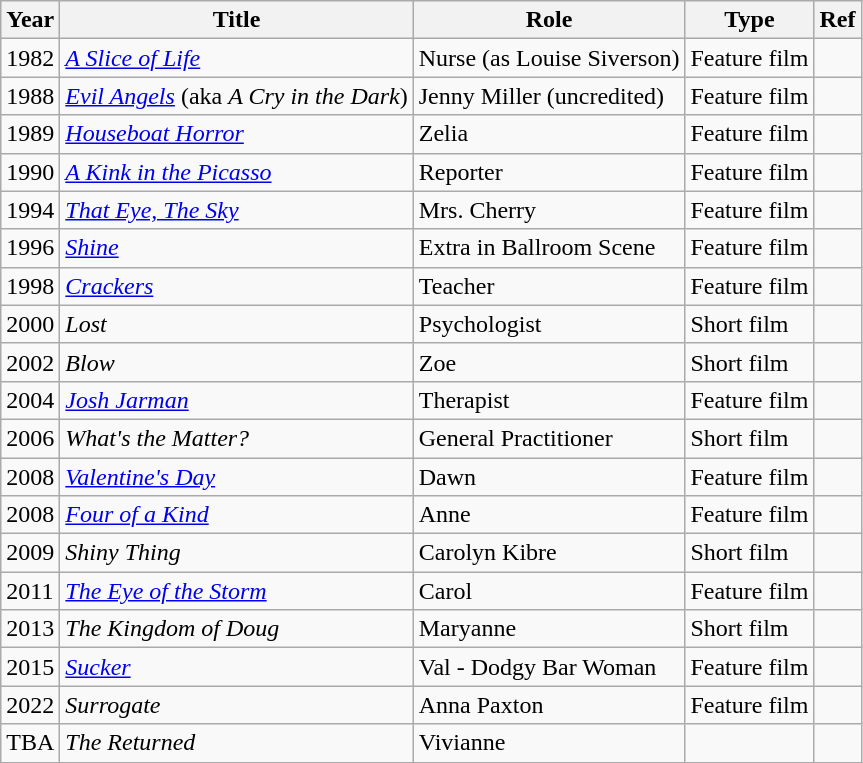<table class="wikitable sortable">
<tr>
<th>Year</th>
<th>Title</th>
<th>Role</th>
<th>Type</th>
<th>Ref</th>
</tr>
<tr>
<td>1982</td>
<td><em><a href='#'>A Slice of Life</a></em></td>
<td>Nurse (as Louise Siverson)</td>
<td>Feature film</td>
<td></td>
</tr>
<tr>
<td>1988</td>
<td><em><a href='#'>Evil Angels</a></em> (aka <em>A Cry in the Dark</em>)</td>
<td>Jenny Miller (uncredited)</td>
<td>Feature film</td>
<td></td>
</tr>
<tr>
<td>1989</td>
<td><em><a href='#'>Houseboat Horror</a></em></td>
<td>Zelia</td>
<td>Feature film</td>
<td></td>
</tr>
<tr>
<td>1990</td>
<td><em><a href='#'>A Kink in the Picasso</a></em></td>
<td>Reporter</td>
<td>Feature film</td>
<td></td>
</tr>
<tr>
<td>1994</td>
<td><em><a href='#'>That Eye, The Sky</a></em></td>
<td>Mrs. Cherry</td>
<td>Feature film</td>
<td></td>
</tr>
<tr>
<td>1996</td>
<td><em><a href='#'>Shine</a></em></td>
<td>Extra in Ballroom Scene</td>
<td>Feature film</td>
<td></td>
</tr>
<tr>
<td>1998</td>
<td><em><a href='#'>Crackers</a></em></td>
<td>Teacher</td>
<td>Feature film</td>
<td></td>
</tr>
<tr>
<td>2000</td>
<td><em>Lost</em></td>
<td>Psychologist</td>
<td>Short film</td>
<td></td>
</tr>
<tr>
<td>2002</td>
<td><em>Blow</em></td>
<td>Zoe</td>
<td>Short film</td>
<td></td>
</tr>
<tr>
<td>2004</td>
<td><em><a href='#'>Josh Jarman</a></em></td>
<td>Therapist</td>
<td>Feature film</td>
<td></td>
</tr>
<tr>
<td>2006</td>
<td><em>What's the Matter?</em></td>
<td>General Practitioner</td>
<td>Short film</td>
<td></td>
</tr>
<tr>
<td>2008</td>
<td><em><a href='#'>Valentine's Day</a></em></td>
<td>Dawn</td>
<td>Feature film</td>
<td></td>
</tr>
<tr>
<td>2008</td>
<td><em><a href='#'>Four of a Kind</a></em></td>
<td>Anne</td>
<td>Feature film</td>
<td></td>
</tr>
<tr>
<td>2009</td>
<td><em>Shiny Thing</em></td>
<td>Carolyn Kibre</td>
<td>Short film</td>
<td></td>
</tr>
<tr>
<td>2011</td>
<td><em><a href='#'>The Eye of the Storm</a></em></td>
<td>Carol</td>
<td>Feature film</td>
<td></td>
</tr>
<tr>
<td>2013</td>
<td><em>The Kingdom of Doug</em></td>
<td>Maryanne</td>
<td>Short film</td>
<td></td>
</tr>
<tr>
<td>2015</td>
<td><em><a href='#'>Sucker</a></em></td>
<td>Val - Dodgy Bar Woman</td>
<td>Feature film</td>
<td></td>
</tr>
<tr>
<td>2022</td>
<td><em>Surrogate</em></td>
<td>Anna Paxton</td>
<td>Feature film</td>
<td></td>
</tr>
<tr>
<td>TBA</td>
<td><em>The Returned</em></td>
<td>Vivianne</td>
<td></td>
<td></td>
</tr>
</table>
